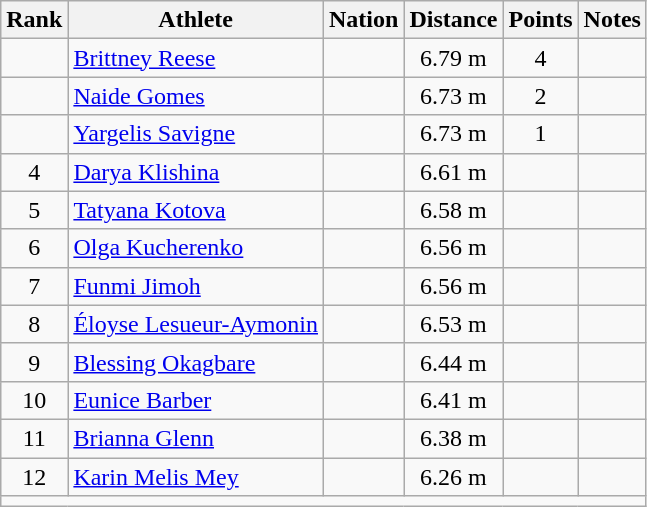<table class="wikitable mw-datatable sortable" style="text-align:center;">
<tr>
<th>Rank</th>
<th>Athlete</th>
<th>Nation</th>
<th>Distance</th>
<th>Points</th>
<th>Notes</th>
</tr>
<tr>
<td></td>
<td align=left><a href='#'>Brittney Reese</a></td>
<td align=left></td>
<td>6.79 m </td>
<td>4</td>
<td></td>
</tr>
<tr>
<td></td>
<td align=left><a href='#'>Naide Gomes</a></td>
<td align=left></td>
<td>6.73 m </td>
<td>2</td>
<td></td>
</tr>
<tr>
<td></td>
<td align=left><a href='#'>Yargelis Savigne</a></td>
<td align=left></td>
<td>6.73 m </td>
<td>1</td>
<td></td>
</tr>
<tr>
<td>4</td>
<td align=left><a href='#'>Darya Klishina</a></td>
<td align=left></td>
<td>6.61 m </td>
<td></td>
<td></td>
</tr>
<tr>
<td>5</td>
<td align="left"><a href='#'>Tatyana Kotova</a></td>
<td align="left"></td>
<td>6.58 m </td>
<td></td>
<td></td>
</tr>
<tr>
<td>6</td>
<td align="left"><a href='#'>Olga Kucherenko</a></td>
<td align="left"></td>
<td>6.56 m </td>
<td></td>
<td></td>
</tr>
<tr>
<td>7</td>
<td align="left"><a href='#'>Funmi Jimoh</a></td>
<td align=left></td>
<td>6.56 m </td>
<td></td>
<td></td>
</tr>
<tr>
<td>8</td>
<td align="left"><a href='#'>Éloyse Lesueur-Aymonin</a></td>
<td align=left></td>
<td>6.53 m </td>
<td></td>
<td></td>
</tr>
<tr>
<td>9</td>
<td align="left"><a href='#'>Blessing Okagbare</a></td>
<td align=left></td>
<td>6.44 m </td>
<td></td>
<td></td>
</tr>
<tr>
<td>10</td>
<td align="left"><a href='#'>Eunice Barber</a></td>
<td align=left></td>
<td>6.41 m </td>
<td></td>
<td></td>
</tr>
<tr>
<td>11</td>
<td align="left"><a href='#'>Brianna Glenn</a></td>
<td align=left></td>
<td>6.38 m </td>
<td></td>
<td></td>
</tr>
<tr>
<td>12</td>
<td align="left"><a href='#'>Karin Melis Mey</a></td>
<td align=left></td>
<td>6.26 m </td>
<td></td>
<td></td>
</tr>
<tr class="sortbottom">
<td colspan=6></td>
</tr>
</table>
